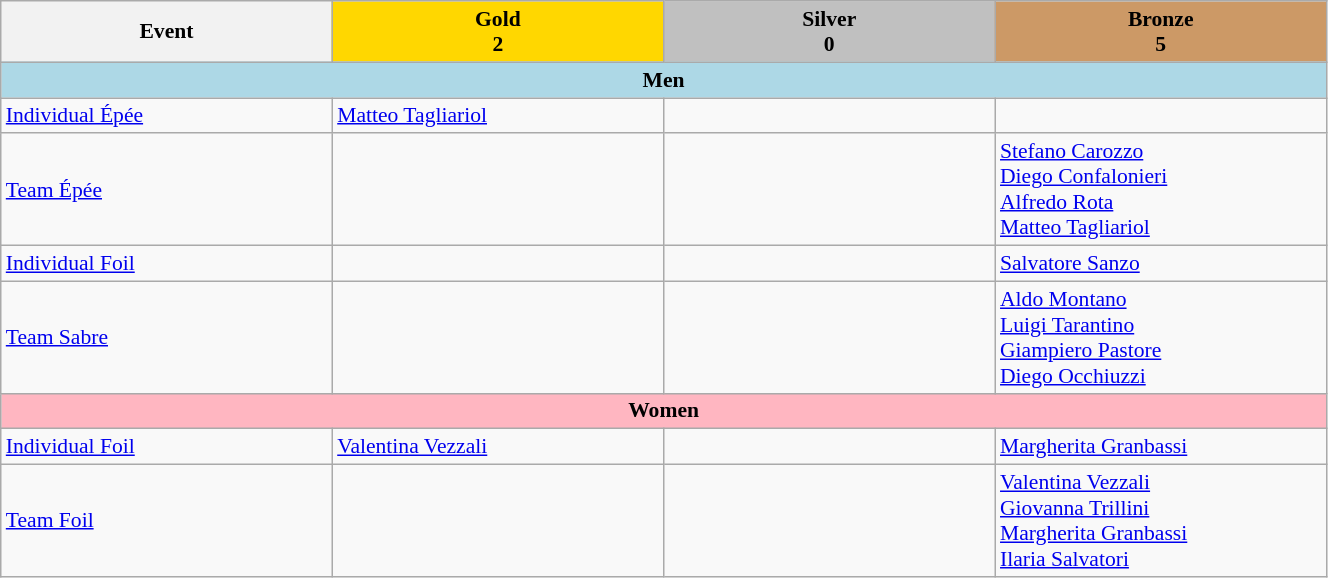<table class="wikitable" width=70% style="font-size:90%; text-align:left;">
<tr>
<th width=25%>Event</th>
<th width=25% style="background-color:gold">Gold<br>2</th>
<th width=25% style="background-color:silver">Silver<br>0</th>
<th width=25% style="background-color:#cc9966">Bronze<br>5</th>
</tr>
<tr>
<td colspan=4 align=center bgcolor=lightblue><strong>Men</strong></td>
</tr>
<tr>
<td><a href='#'>Individual Épée</a></td>
<td><a href='#'>Matteo Tagliariol</a></td>
<td></td>
<td></td>
</tr>
<tr>
<td><a href='#'>Team Épée</a></td>
<td></td>
<td></td>
<td><a href='#'>Stefano Carozzo</a><br><a href='#'>Diego Confalonieri</a><br><a href='#'>Alfredo Rota</a><br><a href='#'>Matteo Tagliariol</a></td>
</tr>
<tr>
<td><a href='#'>Individual Foil</a></td>
<td></td>
<td></td>
<td><a href='#'>Salvatore Sanzo</a></td>
</tr>
<tr>
<td><a href='#'>Team Sabre</a></td>
<td></td>
<td></td>
<td><a href='#'>Aldo Montano</a><br><a href='#'>Luigi Tarantino</a><br><a href='#'>Giampiero Pastore</a><br><a href='#'>Diego Occhiuzzi</a></td>
</tr>
<tr>
<td colspan=4 align=center bgcolor=lightpink><strong>Women</strong></td>
</tr>
<tr>
<td><a href='#'>Individual Foil</a></td>
<td><a href='#'>Valentina Vezzali</a></td>
<td></td>
<td><a href='#'>Margherita Granbassi</a></td>
</tr>
<tr>
<td><a href='#'>Team Foil</a></td>
<td></td>
<td></td>
<td><a href='#'>Valentina Vezzali</a><br><a href='#'>Giovanna Trillini</a><br><a href='#'>Margherita Granbassi</a><br><a href='#'>Ilaria Salvatori</a></td>
</tr>
</table>
